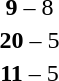<table style="text-align:center">
<tr>
<th width=200></th>
<th width=100></th>
<th width=200></th>
</tr>
<tr>
<td align=right><strong></strong></td>
<td><strong>9</strong> – 8</td>
<td align=left></td>
</tr>
<tr>
<td align=right><strong></strong></td>
<td><strong>20</strong> – 5</td>
<td align=left></td>
</tr>
<tr>
<td align=right><strong></strong></td>
<td><strong>11</strong> – 5</td>
<td align=left></td>
</tr>
</table>
